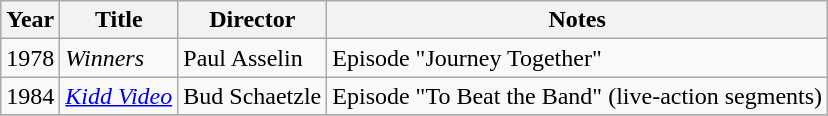<table class="wikitable">
<tr>
<th>Year</th>
<th>Title</th>
<th>Director</th>
<th>Notes</th>
</tr>
<tr>
<td>1978</td>
<td><em>Winners</em></td>
<td>Paul Asselin</td>
<td>Episode "Journey Together"</td>
</tr>
<tr>
<td>1984</td>
<td><em><a href='#'>Kidd Video</a></em></td>
<td>Bud Schaetzle</td>
<td>Episode "To Beat the Band" (live-action segments)</td>
</tr>
<tr>
</tr>
</table>
